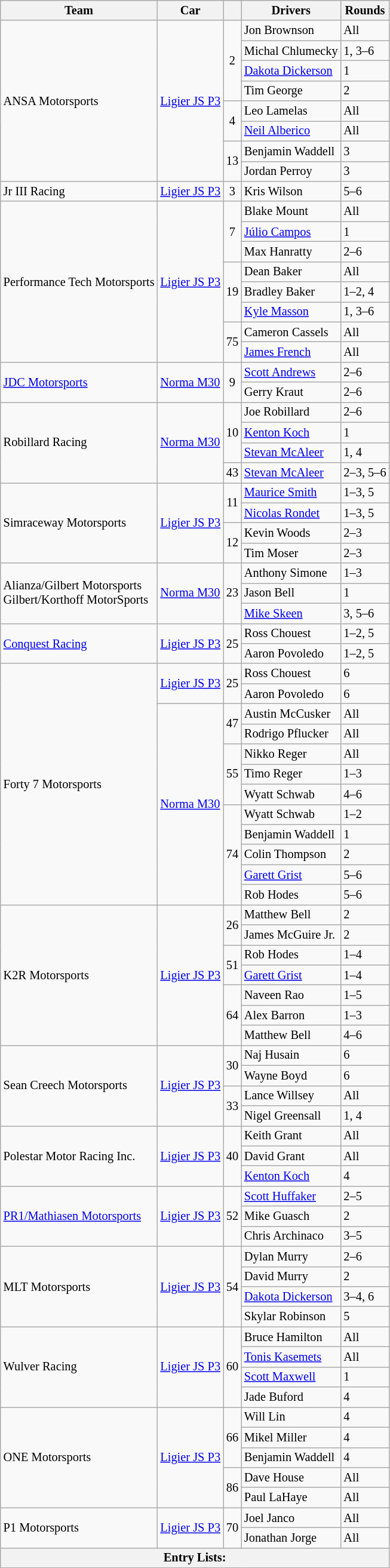<table class="wikitable" style="font-size: 85%">
<tr>
<th>Team</th>
<th>Car</th>
<th></th>
<th>Drivers</th>
<th>Rounds</th>
</tr>
<tr>
<td rowspan=8> ANSA Motorsports</td>
<td rowspan=8><a href='#'>Ligier JS P3</a></td>
<td rowspan=4 align=center>2</td>
<td> Jon Brownson</td>
<td>All</td>
</tr>
<tr>
<td> Michal Chlumecky</td>
<td>1, 3–6</td>
</tr>
<tr>
<td> <a href='#'>Dakota Dickerson</a></td>
<td>1</td>
</tr>
<tr>
<td> Tim George</td>
<td>2</td>
</tr>
<tr>
<td rowspan=2 align=center>4</td>
<td> Leo Lamelas</td>
<td>All</td>
</tr>
<tr>
<td> <a href='#'>Neil Alberico</a></td>
<td>All</td>
</tr>
<tr>
<td rowspan=2 align=center>13</td>
<td> Benjamin Waddell</td>
<td>3</td>
</tr>
<tr>
<td> Jordan Perroy</td>
<td>3</td>
</tr>
<tr>
<td> Jr III Racing</td>
<td><a href='#'>Ligier JS P3</a></td>
<td align=center>3</td>
<td> Kris Wilson</td>
<td>5–6</td>
</tr>
<tr>
<td rowspan=8> Performance Tech Motorsports</td>
<td rowspan=8><a href='#'>Ligier JS P3</a></td>
<td rowspan=3 align=center>7</td>
<td> Blake Mount</td>
<td>All</td>
</tr>
<tr>
<td> <a href='#'>Júlio Campos</a></td>
<td>1</td>
</tr>
<tr>
<td> Max Hanratty</td>
<td>2–6</td>
</tr>
<tr>
<td rowspan=3 align=center>19</td>
<td> Dean Baker</td>
<td>All</td>
</tr>
<tr>
<td> Bradley Baker</td>
<td>1–2, 4</td>
</tr>
<tr>
<td> <a href='#'>Kyle Masson</a></td>
<td>1, 3–6</td>
</tr>
<tr>
<td rowspan=2 align=center>75</td>
<td> Cameron Cassels</td>
<td>All</td>
</tr>
<tr>
<td> <a href='#'>James French</a></td>
<td>All</td>
</tr>
<tr>
<td rowspan=2> <a href='#'>JDC Motorsports</a></td>
<td rowspan=2><a href='#'>Norma M30</a></td>
<td rowspan=2 align=center>9</td>
<td> <a href='#'>Scott Andrews</a></td>
<td>2–6</td>
</tr>
<tr>
<td> Gerry Kraut</td>
<td>2–6</td>
</tr>
<tr>
<td rowspan=4> Robillard Racing</td>
<td rowspan=4><a href='#'>Norma M30</a></td>
<td rowspan=3 align=center>10</td>
<td> Joe Robillard</td>
<td>2–6</td>
</tr>
<tr>
<td> <a href='#'>Kenton Koch</a></td>
<td>1</td>
</tr>
<tr>
<td> <a href='#'>Stevan McAleer</a></td>
<td>1, 4</td>
</tr>
<tr>
<td align=center>43</td>
<td> <a href='#'>Stevan McAleer</a></td>
<td>2–3, 5–6</td>
</tr>
<tr>
<td rowspan=4> Simraceway Motorsports</td>
<td rowspan=4><a href='#'>Ligier JS P3</a></td>
<td rowspan=2 align=center>11</td>
<td> <a href='#'>Maurice Smith</a></td>
<td>1–3, 5</td>
</tr>
<tr>
<td> <a href='#'>Nicolas Rondet</a></td>
<td>1–3, 5</td>
</tr>
<tr>
<td rowspan=2 align=center>12</td>
<td> Kevin Woods</td>
<td>2–3</td>
</tr>
<tr>
<td> Tim Moser</td>
<td>2–3</td>
</tr>
<tr>
<td rowspan=3> Alianza/Gilbert Motorsports<br> Gilbert/Korthoff MotorSports</td>
<td rowspan=3><a href='#'>Norma M30</a></td>
<td rowspan=3 align=center>23</td>
<td> Anthony Simone</td>
<td>1–3</td>
</tr>
<tr>
<td> Jason Bell</td>
<td>1</td>
</tr>
<tr>
<td> <a href='#'>Mike Skeen</a></td>
<td>3, 5–6</td>
</tr>
<tr>
<td rowspan=2> <a href='#'>Conquest Racing</a></td>
<td rowspan=2><a href='#'>Ligier JS P3</a></td>
<td rowspan=2 align=center>25</td>
<td> Ross Chouest</td>
<td>1–2, 5</td>
</tr>
<tr>
<td> Aaron Povoledo</td>
<td>1–2, 5</td>
</tr>
<tr>
<td rowspan=12> Forty 7 Motorsports</td>
<td rowspan=2><a href='#'>Ligier JS P3</a></td>
<td rowspan=2 align=center>25</td>
<td> Ross Chouest</td>
<td>6</td>
</tr>
<tr>
<td> Aaron Povoledo</td>
<td>6</td>
</tr>
<tr>
<td rowspan=10><a href='#'>Norma M30</a></td>
<td rowspan=2 align=center>47</td>
<td> Austin McCusker</td>
<td>All</td>
</tr>
<tr>
<td> Rodrigo Pflucker</td>
<td>All</td>
</tr>
<tr>
<td rowspan=3 align=center>55</td>
<td> Nikko Reger</td>
<td>All</td>
</tr>
<tr>
<td> Timo Reger</td>
<td>1–3</td>
</tr>
<tr>
<td> Wyatt Schwab</td>
<td>4–6</td>
</tr>
<tr>
<td rowspan=5 align=center>74</td>
<td> Wyatt Schwab</td>
<td>1–2</td>
</tr>
<tr>
<td> Benjamin Waddell</td>
<td>1</td>
</tr>
<tr>
<td> Colin Thompson</td>
<td>2</td>
</tr>
<tr>
<td> <a href='#'>Garett Grist</a></td>
<td>5–6</td>
</tr>
<tr>
<td> Rob Hodes</td>
<td>5–6</td>
</tr>
<tr>
<td rowspan=7> K2R Motorsports</td>
<td rowspan=7><a href='#'>Ligier JS P3</a></td>
<td rowspan=2 align=center>26</td>
<td> Matthew Bell</td>
<td>2</td>
</tr>
<tr>
<td> James McGuire Jr.</td>
<td>2</td>
</tr>
<tr>
<td rowspan=2 align=center>51</td>
<td> Rob Hodes</td>
<td>1–4</td>
</tr>
<tr>
<td> <a href='#'>Garett Grist</a></td>
<td>1–4</td>
</tr>
<tr>
<td rowspan=3 align=center>64</td>
<td> Naveen Rao</td>
<td>1–5</td>
</tr>
<tr>
<td> Alex Barron</td>
<td>1–3</td>
</tr>
<tr>
<td> Matthew Bell</td>
<td>4–6</td>
</tr>
<tr>
<td rowspan=4> Sean Creech Motorsports</td>
<td rowspan=4><a href='#'>Ligier JS P3</a></td>
<td rowspan=2 align=center>30</td>
<td> Naj Husain</td>
<td>6</td>
</tr>
<tr>
<td> Wayne Boyd</td>
<td>6</td>
</tr>
<tr>
<td rowspan=2 align=center>33</td>
<td> Lance Willsey</td>
<td>All</td>
</tr>
<tr>
<td> Nigel Greensall</td>
<td>1, 4</td>
</tr>
<tr>
<td rowspan=3> Polestar Motor Racing Inc.</td>
<td rowspan=3><a href='#'>Ligier JS P3</a></td>
<td rowspan=3 align=center>40</td>
<td> Keith Grant</td>
<td>All</td>
</tr>
<tr>
<td> David Grant</td>
<td>All</td>
</tr>
<tr>
<td> <a href='#'>Kenton Koch</a></td>
<td>4</td>
</tr>
<tr>
<td rowspan=3> <a href='#'>PR1/Mathiasen Motorsports</a></td>
<td rowspan=3><a href='#'>Ligier JS P3</a></td>
<td rowspan=3 align=center>52</td>
<td> <a href='#'>Scott Huffaker</a></td>
<td>2–5</td>
</tr>
<tr>
<td> Mike Guasch</td>
<td>2</td>
</tr>
<tr>
<td> Chris Archinaco</td>
<td>3–5</td>
</tr>
<tr>
<td rowspan=4> MLT Motorsports</td>
<td rowspan=4><a href='#'>Ligier JS P3</a></td>
<td rowspan=4 align=center>54</td>
<td> Dylan Murry</td>
<td>2–6</td>
</tr>
<tr>
<td> David Murry</td>
<td>2</td>
</tr>
<tr>
<td> <a href='#'>Dakota Dickerson</a></td>
<td>3–4, 6</td>
</tr>
<tr>
<td> Skylar Robinson</td>
<td>5</td>
</tr>
<tr>
<td rowspan=4> Wulver Racing</td>
<td rowspan=4><a href='#'>Ligier JS P3</a></td>
<td rowspan=4 align=center>60</td>
<td> Bruce Hamilton</td>
<td>All</td>
</tr>
<tr>
<td> <a href='#'>Tonis Kasemets</a></td>
<td>All</td>
</tr>
<tr>
<td> <a href='#'>Scott Maxwell</a></td>
<td>1</td>
</tr>
<tr>
<td> Jade Buford</td>
<td>4</td>
</tr>
<tr>
<td rowspan=5> ONE Motorsports</td>
<td rowspan=5><a href='#'>Ligier JS P3</a></td>
<td rowspan=3 align=center>66</td>
<td> Will Lin</td>
<td>4</td>
</tr>
<tr>
<td> Mikel Miller</td>
<td>4</td>
</tr>
<tr>
<td> Benjamin Waddell</td>
<td>4</td>
</tr>
<tr>
<td rowspan=2 align=center>86</td>
<td> Dave House</td>
<td>All</td>
</tr>
<tr>
<td> Paul LaHaye</td>
<td>All</td>
</tr>
<tr>
<td rowspan=2> P1 Motorsports</td>
<td rowspan=2><a href='#'>Ligier JS P3</a></td>
<td rowspan=2 align=center>70</td>
<td> Joel Janco</td>
<td>All</td>
</tr>
<tr>
<td> Jonathan Jorge</td>
<td>All</td>
</tr>
<tr>
<th colspan=5>Entry Lists:</th>
</tr>
</table>
